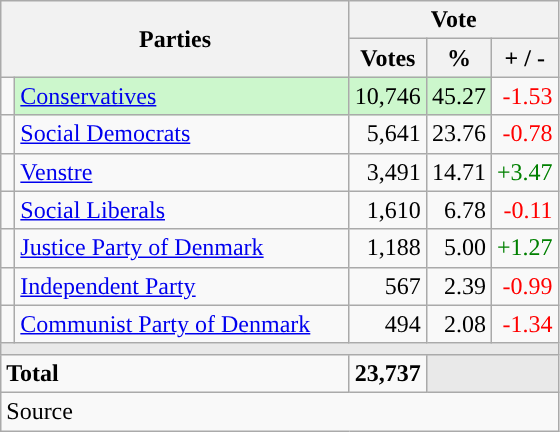<table class="wikitable" style="text-align:right;">
<tr>
<th style="text-align:centre;" rowspan="2" colspan="2" width="225">Parties</th>
<th colspan="3">Vote</th>
</tr>
<tr>
<th width="15">Votes</th>
<th width="15">%</th>
<th width="15">+ / -</th>
</tr>
<tr>
<td width="2" style="color:inherit;background:"></td>
<td bgcolor=#ccf7cc  align="left"><a href='#'>Conservatives</a></td>
<td bgcolor=#ccf7cc>10,746</td>
<td bgcolor=#ccf7cc>45.27</td>
<td style=color:red;>-1.53</td>
</tr>
<tr>
<td width="2" style="color:inherit;background:"></td>
<td align="left"><a href='#'>Social Democrats</a></td>
<td>5,641</td>
<td>23.76</td>
<td style=color:red;>-0.78</td>
</tr>
<tr>
<td width="2" style="color:inherit;background:"></td>
<td align="left"><a href='#'>Venstre</a></td>
<td>3,491</td>
<td>14.71</td>
<td style=color:green;>+3.47</td>
</tr>
<tr>
<td width="2" style="color:inherit;background:"></td>
<td align="left"><a href='#'>Social Liberals</a></td>
<td>1,610</td>
<td>6.78</td>
<td style=color:red;>-0.11</td>
</tr>
<tr>
<td width="2" style="color:inherit;background:"></td>
<td align="left"><a href='#'>Justice Party of Denmark</a></td>
<td>1,188</td>
<td>5.00</td>
<td style=color:green;>+1.27</td>
</tr>
<tr>
<td width="2" style="color:inherit;background:"></td>
<td align="left"><a href='#'>Independent Party</a></td>
<td>567</td>
<td>2.39</td>
<td style=color:red;>-0.99</td>
</tr>
<tr>
<td width="2" style="color:inherit;background:"></td>
<td align="left"><a href='#'>Communist Party of Denmark</a></td>
<td>494</td>
<td>2.08</td>
<td style=color:red;>-1.34</td>
</tr>
<tr>
<td colspan="7" bgcolor="#E9E9E9"></td>
</tr>
<tr>
<td align="left" colspan="2"><strong>Total</strong></td>
<td><strong>23,737</strong></td>
<td bgcolor="#E9E9E9" colspan="2"></td>
</tr>
<tr>
<td align="left" colspan="6">Source</td>
</tr>
</table>
